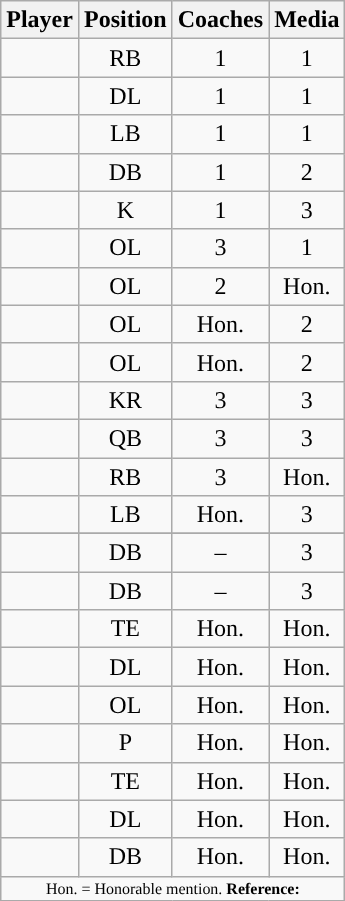<table class="wikitable sortable sortable" style="text-align: center">
<tr align=center>
<th>Player</th>
<th>Position</th>
<th>Coaches</th>
<th>Media</th>
</tr>
<tr>
<td></td>
<td>RB</td>
<td>1</td>
<td>1</td>
</tr>
<tr>
<td></td>
<td>DL</td>
<td>1</td>
<td>1</td>
</tr>
<tr>
<td></td>
<td>LB</td>
<td>1</td>
<td>1</td>
</tr>
<tr>
<td></td>
<td>DB</td>
<td>1</td>
<td>2</td>
</tr>
<tr>
<td></td>
<td>K</td>
<td>1</td>
<td>3</td>
</tr>
<tr>
<td></td>
<td>OL</td>
<td>3</td>
<td>1</td>
</tr>
<tr>
<td></td>
<td>OL</td>
<td>2</td>
<td data-sort-value="4">Hon.</td>
</tr>
<tr>
<td></td>
<td>OL</td>
<td data-sort-value="4">Hon.</td>
<td>2</td>
</tr>
<tr>
<td></td>
<td>OL</td>
<td data-sort-value="4">Hon.</td>
<td>2</td>
</tr>
<tr>
<td></td>
<td>KR</td>
<td>3</td>
<td>3</td>
</tr>
<tr>
<td></td>
<td>QB</td>
<td>3</td>
<td>3</td>
</tr>
<tr>
<td></td>
<td>RB</td>
<td>3</td>
<td data-sort-value="4">Hon.</td>
</tr>
<tr>
<td></td>
<td>LB</td>
<td data-sort-value="4">Hon.</td>
<td>3</td>
</tr>
<tr>
</tr>
<tr>
<td></td>
<td>DB</td>
<td>–</td>
<td>3</td>
</tr>
<tr>
<td></td>
<td>DB</td>
<td>–</td>
<td>3</td>
</tr>
<tr>
<td></td>
<td>TE</td>
<td data-sort-value="4">Hon.</td>
<td data-sort-value="4">Hon.</td>
</tr>
<tr>
<td></td>
<td>DL</td>
<td data-sort-value="4">Hon.</td>
<td data-sort-value="4">Hon.</td>
</tr>
<tr>
<td></td>
<td>OL</td>
<td data-sort-value="4">Hon.</td>
<td data-sort-value="4">Hon.</td>
</tr>
<tr>
<td></td>
<td>P</td>
<td data-sort-value="4">Hon.</td>
<td data-sort-value="4">Hon.</td>
</tr>
<tr>
<td></td>
<td>TE</td>
<td data-sort-value="4">Hon.</td>
<td data-sort-value="4">Hon.</td>
</tr>
<tr>
<td></td>
<td>DL</td>
<td data-sort-value="4">Hon.</td>
<td data-sort-value="4">Hon.</td>
</tr>
<tr>
<td></td>
<td>DB</td>
<td data-sort-value="4">Hon.</td>
<td data-sort-value="4">Hon.</td>
</tr>
<tr class="sortbottom">
<td colspan="4"  style="font-size:8pt; text-align:center;">Hon. = Honorable mention. <strong>Reference:</strong></td>
</tr>
</table>
